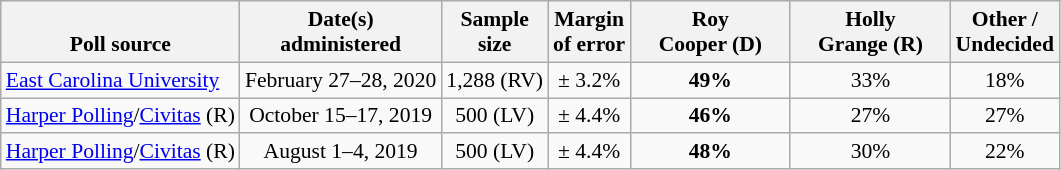<table class="wikitable" style="font-size:90%;text-align:center;">
<tr valign=bottom>
<th>Poll source</th>
<th>Date(s)<br>administered</th>
<th>Sample<br>size</th>
<th>Margin<br>of error</th>
<th style="width:100px;">Roy<br>Cooper (D)</th>
<th style="width:100px;">Holly<br>Grange (R)</th>
<th>Other /<br>Undecided</th>
</tr>
<tr>
<td style="text-align:left;"><a href='#'>East Carolina University</a></td>
<td>February 27–28, 2020</td>
<td>1,288 (RV)</td>
<td>± 3.2%</td>
<td><strong>49%</strong></td>
<td>33%</td>
<td>18%</td>
</tr>
<tr>
<td style="text-align:left;"><a href='#'>Harper Polling</a>/<a href='#'>Civitas</a> (R)</td>
<td>October 15–17, 2019</td>
<td>500 (LV)</td>
<td>± 4.4%</td>
<td><strong>46%</strong></td>
<td>27%</td>
<td>27%</td>
</tr>
<tr>
<td style="text-align:left;"><a href='#'>Harper Polling</a>/<a href='#'>Civitas</a> (R)</td>
<td>August 1–4, 2019</td>
<td>500 (LV)</td>
<td>± 4.4%</td>
<td><strong>48%</strong></td>
<td>30%</td>
<td>22%</td>
</tr>
</table>
